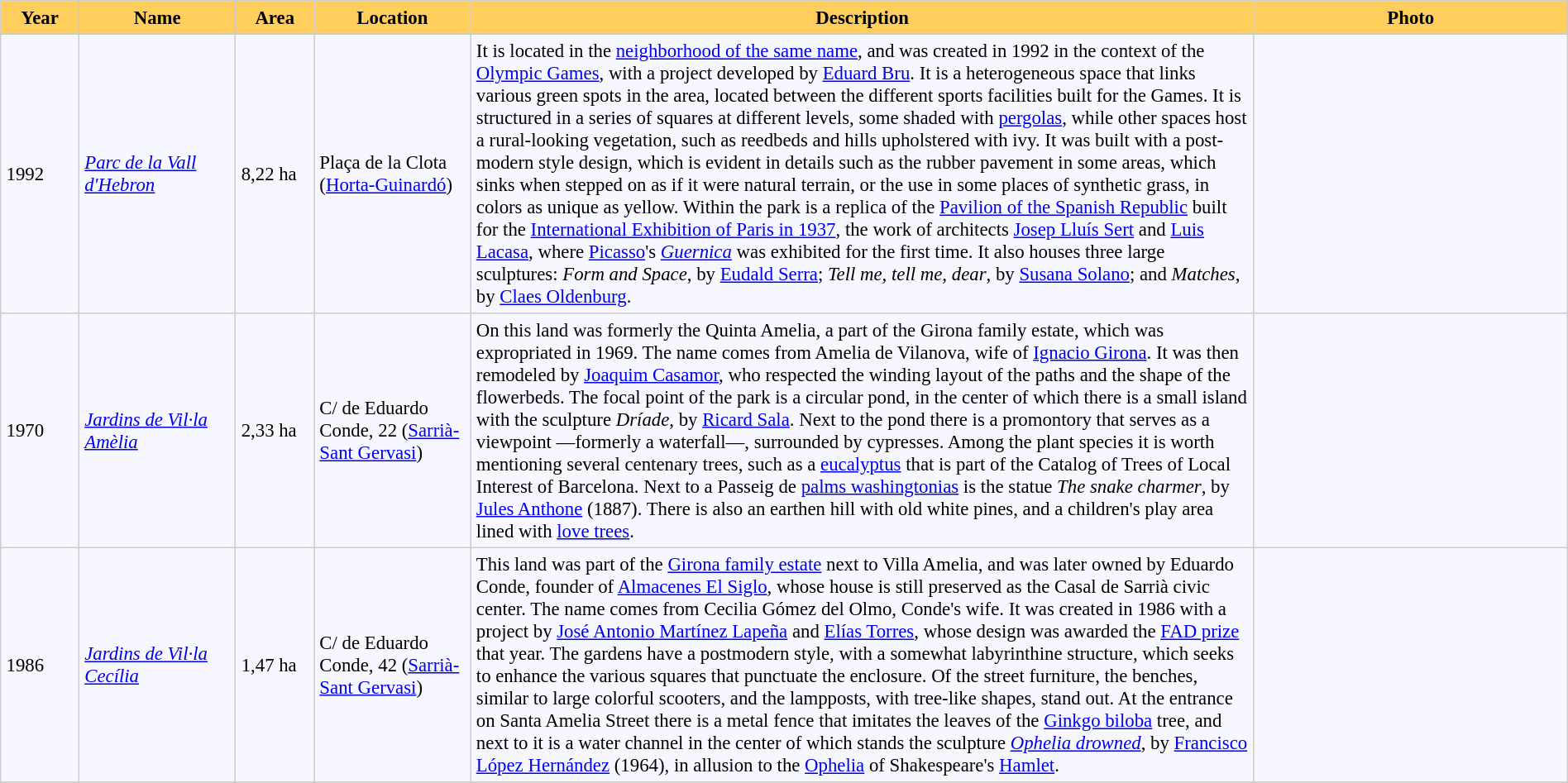<table bgcolor="#f7f8ff" cellpadding="4" cellspacing="0" border="1" style="font-size: 95%; border: #cccccc solid 1px; border-collapse: collapse;">
<tr>
<th width="5%" style="background:#ffce5d;">Year</th>
<th width="10%" style="background:#ffce5d;">Name</th>
<th width="5%" style="background:#ffce5d;">Area</th>
<th width="10%" style="background:#ffce5d;">Location</th>
<th width="50%" style="background:#ffce5d;">Description</th>
<th width="20%" style="background:#ffce5d;">Photo</th>
</tr>
<tr ---->
</tr>
<tr>
<td>1992</td>
<td><em><a href='#'>Parc de la Vall d'Hebron</a></em></td>
<td>8,22 ha</td>
<td>Plaça de la Clota (<a href='#'>Horta-Guinardó</a>)</td>
<td>It is located in the <a href='#'>neighborhood of the same name</a>, and was created in 1992 in the context of the <a href='#'>Olympic Games</a>, with a project developed by <a href='#'>Eduard Bru</a>. It is a heterogeneous space that links various green spots in the area, located between the different sports facilities built for the Games. It is structured in a series of squares at different levels, some shaded with <a href='#'>pergolas</a>, while other spaces host a rural-looking vegetation, such as reedbeds and hills upholstered with ivy. It was built with a post-modern style design, which is evident in details such as the rubber pavement in some areas, which sinks when stepped on as if it were natural terrain, or the use in some places of synthetic grass, in colors as unique as yellow. Within the park is a replica of the <a href='#'>Pavilion of the Spanish Republic</a> built for the <a href='#'>International Exhibition of Paris in 1937</a>, the work of architects <a href='#'>Josep Lluís Sert</a> and <a href='#'>Luis Lacasa</a>, where <a href='#'>Picasso</a>'s <a href='#'><em>Guernica</em></a> was exhibited for the first time. It also houses three large sculptures: <em>Form and Space</em>, by <a href='#'>Eudald Serra</a>; <em>Tell me, tell me, dear</em>, by <a href='#'>Susana Solano</a>; and <em>Matches</em>, by <a href='#'>Claes Oldenburg</a>.</td>
<td></td>
</tr>
<tr>
<td>1970</td>
<td><em><a href='#'>Jardins de Vil·la Amèlia</a></em></td>
<td>2,33 ha</td>
<td>C/ de Eduardo Conde, 22 (<a href='#'>Sarrià-Sant Gervasi</a>)</td>
<td>On this land was formerly the Quinta Amelia, a part of the Girona family estate, which was expropriated in 1969. The name comes from Amelia de Vilanova, wife of <a href='#'>Ignacio Girona</a>. It was then remodeled by <a href='#'>Joaquim Casamor</a>, who respected the winding layout of the paths and the shape of the flowerbeds. The focal point of the park is a circular pond, in the center of which there is a small island with the sculpture <em>Dríade</em>, by <a href='#'>Ricard Sala</a>. Next to the pond there is a promontory that serves as a viewpoint —formerly a waterfall—, surrounded by cypresses. Among the plant species it is worth mentioning several centenary trees, such as a <a href='#'>eucalyptus</a> that is part of the Catalog of Trees of Local Interest of Barcelona. Next to a Passeig de <a href='#'>palms washingtonias</a> is the statue <em>The snake charmer</em>, by <a href='#'>Jules Anthone</a> (1887). There is also an earthen hill with old white pines, and a children's play area lined with <a href='#'>love trees</a>.</td>
<td></td>
</tr>
<tr>
<td>1986</td>
<td><em><a href='#'>Jardins de Vil·la Cecília</a></em></td>
<td>1,47 ha</td>
<td>C/ de Eduardo Conde, 42 (<a href='#'>Sarrià-Sant Gervasi</a>)</td>
<td>This land was part of the <a href='#'>Girona family estate</a> next to Villa Amelia, and was later owned by Eduardo Conde, founder of <a href='#'>Almacenes El Siglo</a>, whose house is still preserved as the Casal de Sarrià civic center. The name comes from Cecilia Gómez del Olmo, Conde's wife. It was created in 1986 with a project by <a href='#'>José Antonio Martínez Lapeña</a> and <a href='#'>Elías Torres</a>, whose design was awarded the <a href='#'>FAD prize</a> that year. The gardens have a postmodern style, with a somewhat labyrinthine structure, which seeks to enhance the various squares that punctuate the enclosure. Of the street furniture, the benches, similar to large colorful scooters, and the lampposts, with tree-like shapes, stand out. At the entrance on Santa Amelia Street there is a metal fence that imitates the leaves of the <a href='#'>Ginkgo biloba</a> tree, and next to it is a water channel in the center of which stands the sculpture <em><a href='#'>Ophelia drowned</a></em>, by <a href='#'>Francisco López Hernández</a> (1964), in allusion to the <a href='#'>Ophelia</a> of Shakespeare's <a href='#'>Hamlet</a>.</td>
<td></td>
</tr>
<tr>
</tr>
</table>
